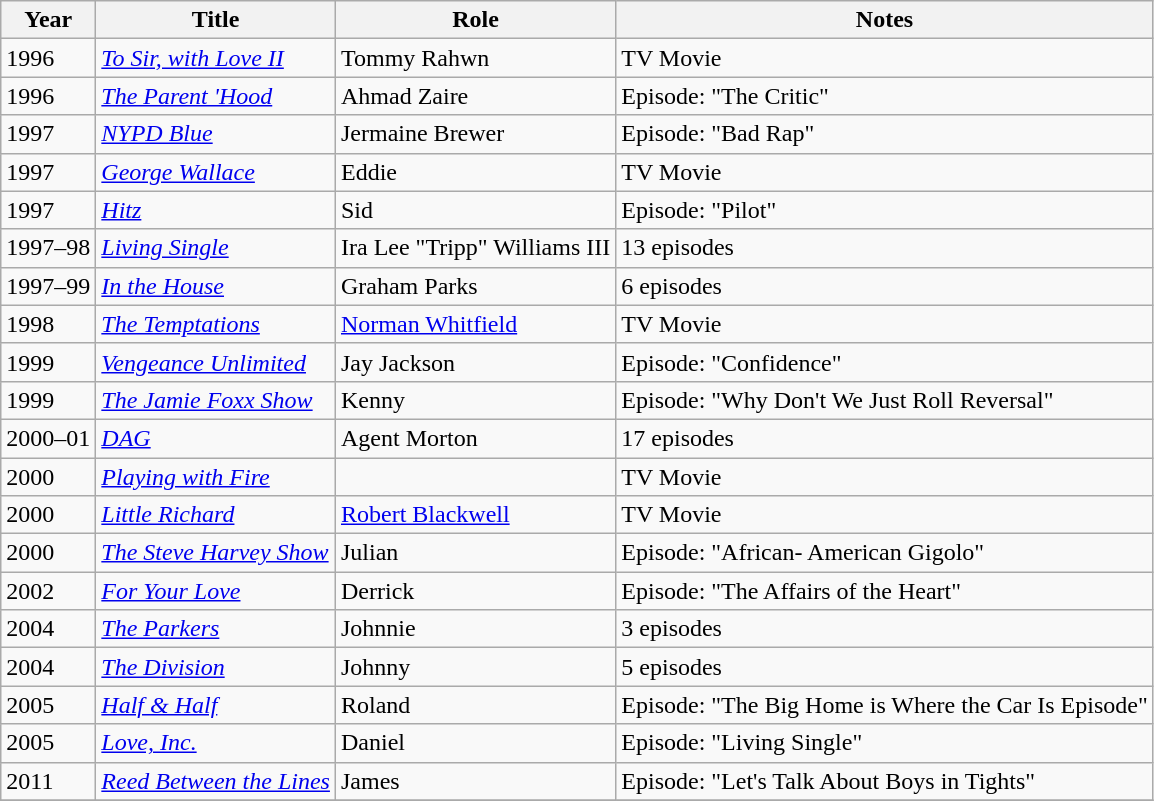<table class="wikitable sortable">
<tr>
<th>Year</th>
<th>Title</th>
<th>Role</th>
<th>Notes</th>
</tr>
<tr>
<td>1996</td>
<td><em><a href='#'>To Sir, with Love II</a></em></td>
<td>Tommy Rahwn</td>
<td>TV Movie</td>
</tr>
<tr>
<td>1996</td>
<td><em><a href='#'>The Parent 'Hood</a></em></td>
<td>Ahmad Zaire</td>
<td>Episode: "The Critic"</td>
</tr>
<tr>
<td>1997</td>
<td><em><a href='#'>NYPD Blue</a></em></td>
<td>Jermaine Brewer</td>
<td>Episode: "Bad Rap"</td>
</tr>
<tr>
<td>1997</td>
<td><em><a href='#'>George Wallace</a></em></td>
<td>Eddie</td>
<td>TV Movie</td>
</tr>
<tr>
<td>1997</td>
<td><em><a href='#'>Hitz</a></em></td>
<td>Sid</td>
<td>Episode: "Pilot"</td>
</tr>
<tr>
<td>1997–98</td>
<td><em><a href='#'>Living Single</a></em></td>
<td>Ira Lee "Tripp" Williams III</td>
<td>13 episodes</td>
</tr>
<tr>
<td>1997–99</td>
<td><em><a href='#'>In the House</a></em></td>
<td>Graham Parks</td>
<td>6 episodes</td>
</tr>
<tr>
<td>1998</td>
<td><em><a href='#'>The Temptations</a></em></td>
<td><a href='#'>Norman Whitfield</a></td>
<td>TV Movie</td>
</tr>
<tr>
<td>1999</td>
<td><em><a href='#'>Vengeance Unlimited</a></em></td>
<td>Jay Jackson</td>
<td>Episode: "Confidence"</td>
</tr>
<tr>
<td>1999</td>
<td><em><a href='#'>The Jamie Foxx Show</a></em></td>
<td>Kenny</td>
<td>Episode: "Why Don't We Just Roll Reversal"</td>
</tr>
<tr>
<td>2000–01</td>
<td><em><a href='#'>DAG</a></em></td>
<td>Agent Morton</td>
<td>17 episodes</td>
</tr>
<tr>
<td>2000</td>
<td><em><a href='#'>Playing with Fire</a></em></td>
<td></td>
<td>TV Movie</td>
</tr>
<tr>
<td>2000</td>
<td><em><a href='#'>Little Richard</a></em></td>
<td><a href='#'>Robert Blackwell</a></td>
<td>TV Movie</td>
</tr>
<tr>
<td>2000</td>
<td><em><a href='#'>The Steve Harvey Show</a></em></td>
<td>Julian</td>
<td>Episode: "African- American Gigolo"</td>
</tr>
<tr>
<td>2002</td>
<td><em><a href='#'>For Your Love</a></em></td>
<td>Derrick</td>
<td>Episode: "The Affairs of the Heart"</td>
</tr>
<tr>
<td>2004</td>
<td><em><a href='#'>The Parkers</a></em></td>
<td>Johnnie</td>
<td>3 episodes</td>
</tr>
<tr>
<td>2004</td>
<td><em><a href='#'>The Division</a></em></td>
<td>Johnny</td>
<td>5 episodes</td>
</tr>
<tr>
<td>2005</td>
<td><em><a href='#'>Half & Half</a></em></td>
<td>Roland</td>
<td>Episode: "The Big Home is Where the Car Is Episode"</td>
</tr>
<tr>
<td>2005</td>
<td><em><a href='#'>Love, Inc.</a></em></td>
<td>Daniel</td>
<td>Episode: "Living Single"</td>
</tr>
<tr>
<td>2011</td>
<td><em><a href='#'>Reed Between the Lines</a></em></td>
<td>James</td>
<td>Episode: "Let's Talk About Boys in Tights"</td>
</tr>
<tr>
</tr>
</table>
